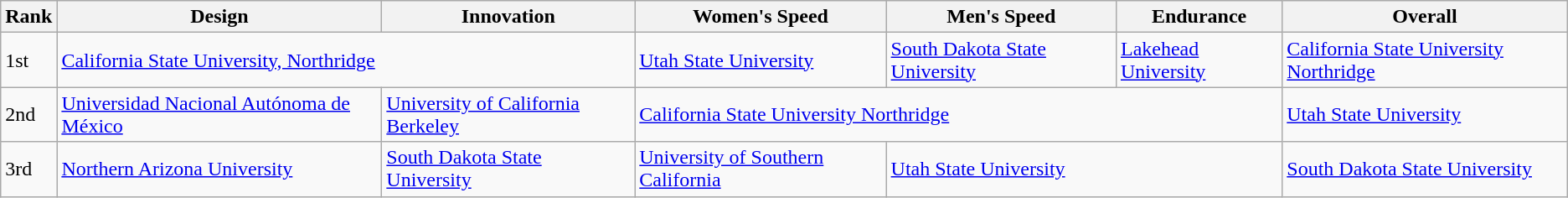<table class="wikitable mw-collapsible">
<tr>
<th>Rank</th>
<th>Design</th>
<th>Innovation</th>
<th>Women's Speed</th>
<th>Men's Speed</th>
<th>Endurance</th>
<th>Overall</th>
</tr>
<tr>
<td>1st</td>
<td colspan="2"><a href='#'>California State University, Northridge</a></td>
<td><a href='#'>Utah State University</a></td>
<td><a href='#'>South Dakota State University</a></td>
<td><a href='#'>Lakehead University</a></td>
<td><a href='#'>California State University Northridge</a></td>
</tr>
<tr>
<td>2nd</td>
<td><a href='#'>Universidad Nacional Autónoma de México</a></td>
<td><a href='#'>University of California Berkeley</a></td>
<td colspan="3"><a href='#'>California State University Northridge</a></td>
<td><a href='#'>Utah State University</a></td>
</tr>
<tr>
<td>3rd</td>
<td><a href='#'>Northern Arizona University</a></td>
<td><a href='#'>South Dakota State University</a></td>
<td><a href='#'>University of Southern California</a></td>
<td colspan="2"><a href='#'>Utah State University</a></td>
<td><a href='#'>South Dakota State University</a></td>
</tr>
</table>
